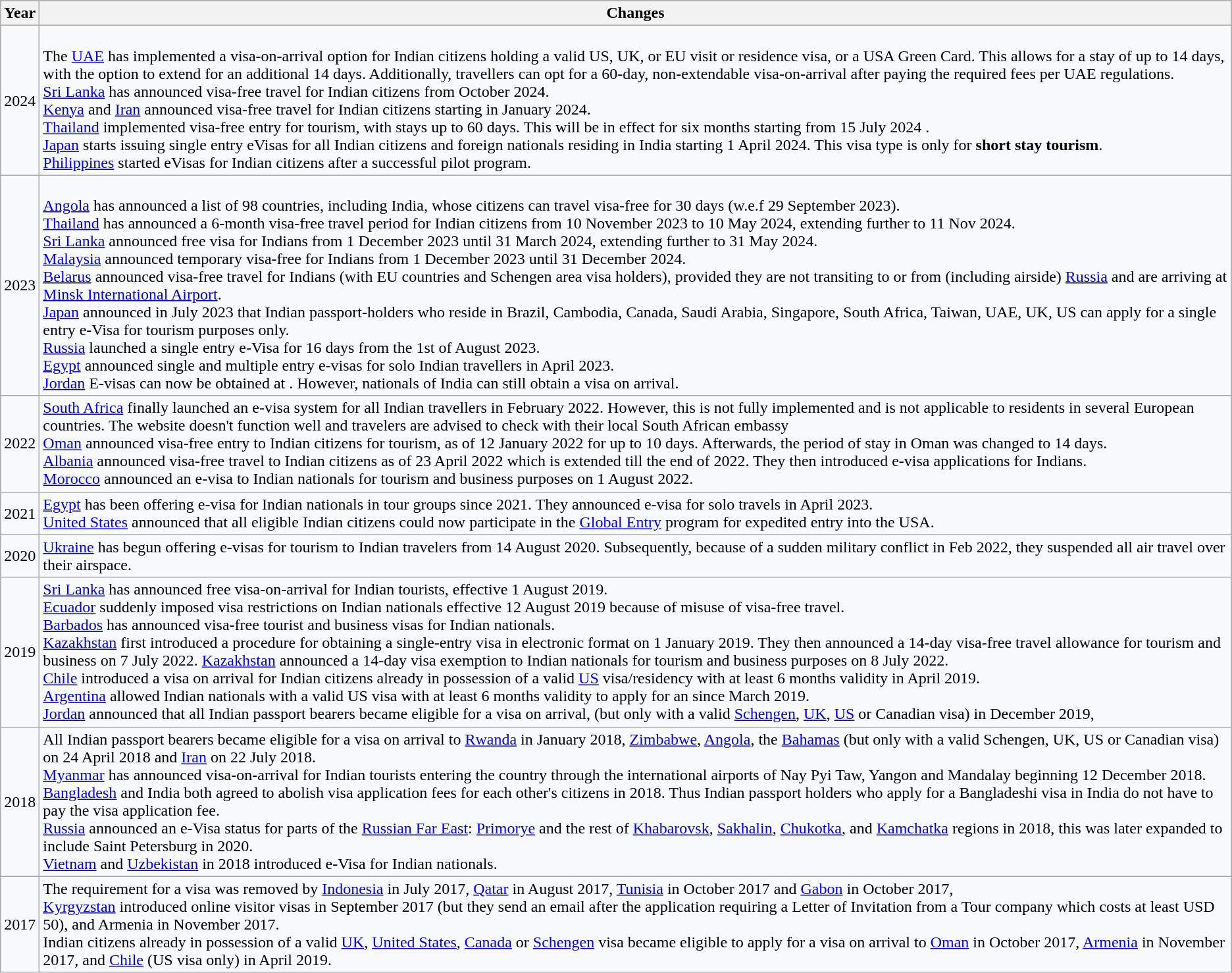<table class="wikitable sticky-header mw-collapsible mw-collapsed" style="background:#f8f9faff;">
<tr>
<th>Year</th>
<th>Changes</th>
</tr>
<tr>
<td>2024</td>
<td><br>The <a href='#'>UAE</a> has implemented a visa-on-arrival option for Indian citizens holding a valid US, UK, or EU visit or residence visa, or a USA Green Card. This allows for a stay of up to 14 days, with the option to extend for an additional 14 days. Additionally, travellers can opt for a 60-day, non-extendable visa-on-arrival after paying the required fees per UAE regulations.<br><a href='#'>Sri Lanka</a> has announced visa-free travel for Indian citizens from October 2024.<br><a href='#'>Kenya</a> and <a href='#'>Iran</a> announced visa-free travel for Indian citizens starting in January 2024.<br><a href='#'>Thailand</a> implemented visa-free entry for tourism, with stays up to 60 days. This will be in effect for six months starting from 15 July 2024 .<br><a href='#'>Japan</a> starts issuing single entry eVisas for all Indian citizens and foreign nationals residing in India starting 1 April 2024. This visa type is only for <strong>short stay tourism</strong>.<br><a href='#'>Philippines</a> started eVisas for Indian citizens after a successful pilot program.</td>
</tr>
<tr>
<td>2023</td>
<td><br><a href='#'>Angola</a> has announced a list of 98 countries, including India, whose citizens can travel visa-free for 30 days (w.e.f 29 September 2023).<br><a href='#'>Thailand</a> has announced a 6-month visa-free travel period for Indian citizens from 10 November 2023 to 10 May 2024, extending further to 11 Nov 2024.<br><a href='#'>Sri Lanka</a> announced free visa for Indians from 1 December 2023 until 31 March 2024, extending further to 31 May 2024.<br><a href='#'>Malaysia</a> announced temporary visa-free for Indians from 1 December 2023 until 31 December 2024.<br><a href='#'>Belarus</a> announced visa-free travel for Indians (with EU countries and Schengen area visa holders), provided they are not transiting to or from (including airside) <a href='#'>Russia</a> and are arriving at <a href='#'>Minsk International Airport</a>.<br><a href='#'>Japan</a> announced in July 2023 that Indian passport-holders who reside in Brazil, Cambodia, Canada, Saudi Arabia, Singapore, South Africa, Taiwan, UAE, UK, US can apply for a single entry e-Visa for tourism purposes only.<br><a href='#'>Russia</a> launched a single entry e-Visa for 16 days from the 1st of August 2023.<br><a href='#'>Egypt</a> announced single and multiple entry e-visas for solo Indian travellers in April 2023.<br><a href='#'>Jordan</a> E-visas can now be obtained at . However, nationals of India can still obtain a visa on arrival.</td>
</tr>
<tr>
<td>2022</td>
<td><a href='#'>South Africa</a> finally launched an e-visa system for all Indian travellers in February 2022. However, this is not fully implemented and is not applicable to residents in several European countries. The website doesn't function well and travelers are advised to check with their local South African embassy<br><a href='#'>Oman</a> announced visa-free entry to Indian citizens for tourism, as of 12 January 2022 for up to 10 days. Afterwards, the period of stay in Oman was changed to 14 days.<br><a href='#'>Albania</a> announced visa-free travel to Indian citizens as of 23 April 2022 which is extended till the end of 2022.  They then introduced e-visa applications for Indians.<br><a href='#'>Morocco</a> announced an e-visa to Indian nationals for tourism and business purposes on 1 August 2022.</td>
</tr>
<tr>
<td>2021</td>
<td><a href='#'>Egypt</a> has been offering e-visa for Indian nationals in tour groups since 2021. They announced e-visa for solo travels in April 2023.<br><a href='#'>United States</a> announced that all eligible Indian citizens could now participate in the <a href='#'>Global Entry</a> program for expedited entry into the USA.</td>
</tr>
<tr>
<td>2020</td>
<td><a href='#'>Ukraine</a> has begun offering e-visas for tourism to Indian travelers from 14 August 2020. Subsequently, because of a sudden military conflict in Feb 2022, they suspended all air travel over their airspace.</td>
</tr>
<tr>
<td>2019</td>
<td><a href='#'>Sri Lanka</a> has announced free visa-on-arrival for Indian tourists, effective 1 August 2019.<br><a href='#'>Ecuador</a> suddenly imposed visa restrictions on Indian nationals effective 12 August 2019 because of misuse of visa-free travel.<br><a href='#'>Barbados</a> has announced visa-free tourist and business visas for Indian nationals.<br><a href='#'>Kazakhstan</a> first introduced a procedure for obtaining a single-entry visa in electronic format on 1 January 2019. They then announced a 14-day visa-free travel allowance for tourism and business on 7 July 2022. <a href='#'>Kazakhstan</a> announced a 14-day visa exemption to Indian nationals for tourism and business purposes on 8 July 2022.<br><a href='#'>Chile</a> introduced a visa on arrival for Indian citizens already in possession of a valid <a href='#'>US</a> visa/residency with at least 6 months validity in April 2019.<br><a href='#'>Argentina</a> allowed Indian nationals with a valid US visa with at least 6 months validity to apply for an  since March 2019.<br><a href='#'>Jordan</a> announced that all Indian passport bearers became eligible for a visa on arrival,  (but only with a valid <a href='#'>Schengen</a>, <a href='#'>UK</a>, <a href='#'>US</a> or Canadian visa) in December 2019,</td>
</tr>
<tr>
<td>2018</td>
<td>All Indian passport bearers became eligible for a visa on arrival to  <a href='#'>Rwanda</a> in January 2018, <a href='#'>Zimbabwe</a>, <a href='#'>Angola</a>, the <a href='#'>Bahamas</a> (but only with a valid Schengen, UK, US or Canadian visa) on 24 April 2018 and <a href='#'>Iran</a> on 22 July 2018.<br><a href='#'>Myanmar</a> has announced visa-on-arrival for Indian tourists entering the country through the international airports of Nay Pyi Taw, Yangon and Mandalay beginning 12 December 2018.<br><a href='#'>Bangladesh</a> and India both agreed to abolish visa application fees for each other's citizens in 2018. Thus Indian passport holders who apply for a Bangladeshi visa in India do not have to pay the visa application fee.<br><a href='#'>Russia</a> announced an e-Visa status for parts of the <a href='#'>Russian Far East</a>: <a href='#'>Primorye</a> and the rest of <a href='#'>Khabarovsk</a>, <a href='#'>Sakhalin</a>, <a href='#'>Chukotka</a>, and <a href='#'>Kamchatka</a> regions in 2018, this was later expanded to include Saint Petersburg in 2020.<br><a href='#'>Vietnam</a> and <a href='#'>Uzbekistan</a> in 2018 introduced e-Visa for Indian nationals.</td>
</tr>
<tr>
<td>2017</td>
<td>The requirement for a visa was removed by <a href='#'>Indonesia</a> in July 2017, <a href='#'>Qatar</a> in August 2017, <a href='#'>Tunisia</a> in October 2017 and <a href='#'>Gabon</a> in October 2017,<br><a href='#'>Kyrgyzstan</a> introduced online visitor visas in September 2017 (but they send an email after the application requiring a Letter of Invitation from a Tour company which costs at least USD 50), and Armenia in November 2017.<br>Indian citizens already in possession of a valid <a href='#'>UK</a>, <a href='#'>United States</a>, <a href='#'>Canada</a> or <a href='#'>Schengen</a> visa became eligible to apply for a visa on arrival to <a href='#'>Oman</a> in October 2017, <a href='#'>Armenia</a> in November 2017, and <a href='#'>Chile</a> (US visa only) in April 2019.</td>
</tr>
</table>
